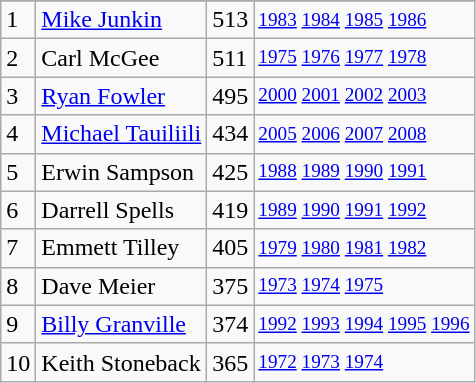<table class="wikitable">
<tr>
</tr>
<tr>
<td>1</td>
<td><a href='#'>Mike Junkin</a></td>
<td>513</td>
<td style="font-size:80%;"><a href='#'>1983</a> <a href='#'>1984</a> <a href='#'>1985</a> <a href='#'>1986</a></td>
</tr>
<tr>
<td>2</td>
<td>Carl McGee</td>
<td>511</td>
<td style="font-size:80%;"><a href='#'>1975</a> <a href='#'>1976</a> <a href='#'>1977</a> <a href='#'>1978</a></td>
</tr>
<tr>
<td>3</td>
<td><a href='#'>Ryan Fowler</a></td>
<td>495</td>
<td style="font-size:80%;"><a href='#'>2000</a> <a href='#'>2001</a> <a href='#'>2002</a> <a href='#'>2003</a></td>
</tr>
<tr>
<td>4</td>
<td><a href='#'>Michael Tauiliili</a></td>
<td>434</td>
<td style="font-size:80%;"><a href='#'>2005</a> <a href='#'>2006</a> <a href='#'>2007</a> <a href='#'>2008</a></td>
</tr>
<tr>
<td>5</td>
<td>Erwin Sampson</td>
<td>425</td>
<td style="font-size:80%;"><a href='#'>1988</a> <a href='#'>1989</a> <a href='#'>1990</a> <a href='#'>1991</a></td>
</tr>
<tr>
<td>6</td>
<td>Darrell Spells</td>
<td>419</td>
<td style="font-size:80%;"><a href='#'>1989</a> <a href='#'>1990</a> <a href='#'>1991</a> <a href='#'>1992</a></td>
</tr>
<tr>
<td>7</td>
<td>Emmett Tilley</td>
<td>405</td>
<td style="font-size:80%;"><a href='#'>1979</a> <a href='#'>1980</a> <a href='#'>1981</a> <a href='#'>1982</a></td>
</tr>
<tr>
<td>8</td>
<td>Dave Meier</td>
<td>375</td>
<td style="font-size:80%;"><a href='#'>1973</a> <a href='#'>1974</a> <a href='#'>1975</a></td>
</tr>
<tr>
<td>9</td>
<td><a href='#'>Billy Granville</a></td>
<td>374</td>
<td style="font-size:80%;"><a href='#'>1992</a> <a href='#'>1993</a> <a href='#'>1994</a> <a href='#'>1995</a> <a href='#'>1996</a></td>
</tr>
<tr>
<td>10</td>
<td>Keith Stoneback</td>
<td>365</td>
<td style="font-size:80%;"><a href='#'>1972</a> <a href='#'>1973</a> <a href='#'>1974</a></td>
</tr>
</table>
